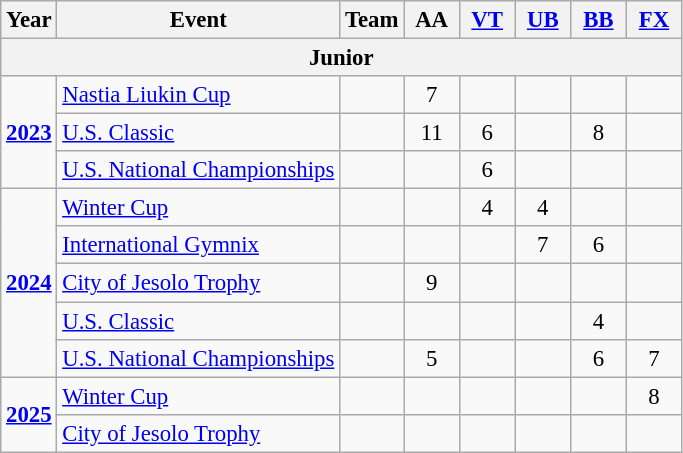<table class="wikitable" style="text-align:center; font-size:95%;">
<tr>
<th align=center>Year</th>
<th align=center>Event</th>
<th style="width:30px;">Team</th>
<th style="width:30px;">AA</th>
<th style="width:30px;"><a href='#'>VT</a></th>
<th style="width:30px;"><a href='#'>UB</a></th>
<th style="width:30px;"><a href='#'>BB</a></th>
<th style="width:30px;"><a href='#'>FX</a></th>
</tr>
<tr>
<th colspan="8"><strong>Junior</strong></th>
</tr>
<tr>
<td rowspan="3"><strong><a href='#'>2023</a></strong></td>
<td align=left><a href='#'>Nastia Liukin Cup</a></td>
<td></td>
<td>7</td>
<td></td>
<td></td>
<td></td>
<td></td>
</tr>
<tr>
<td align=left><a href='#'>U.S. Classic</a></td>
<td></td>
<td>11</td>
<td>6</td>
<td></td>
<td>8</td>
<td></td>
</tr>
<tr>
<td align=left><a href='#'>U.S. National Championships</a></td>
<td></td>
<td></td>
<td>6</td>
<td></td>
<td></td>
<td></td>
</tr>
<tr>
<td rowspan="5"><strong><a href='#'>2024</a></strong></td>
<td align=left><a href='#'>Winter Cup</a></td>
<td></td>
<td></td>
<td>4</td>
<td>4</td>
<td></td>
<td></td>
</tr>
<tr>
<td align=left><a href='#'>International Gymnix</a></td>
<td></td>
<td></td>
<td></td>
<td>7</td>
<td>6</td>
<td></td>
</tr>
<tr>
<td align=left><a href='#'>City of Jesolo Trophy</a></td>
<td></td>
<td>9</td>
<td></td>
<td></td>
<td></td>
<td></td>
</tr>
<tr>
<td align=left><a href='#'>U.S. Classic</a></td>
<td></td>
<td></td>
<td></td>
<td></td>
<td>4</td>
<td></td>
</tr>
<tr>
<td align=left><a href='#'>U.S. National Championships</a></td>
<td></td>
<td>5</td>
<td></td>
<td></td>
<td>6</td>
<td>7</td>
</tr>
<tr>
<td rowspan="2"><strong><a href='#'>2025</a></strong></td>
<td align=left><a href='#'>Winter Cup</a></td>
<td></td>
<td></td>
<td></td>
<td></td>
<td></td>
<td>8</td>
</tr>
<tr>
<td align=left><a href='#'>City of Jesolo Trophy</a></td>
<td></td>
<td></td>
<td></td>
<td></td>
<td></td>
<td></td>
</tr>
</table>
